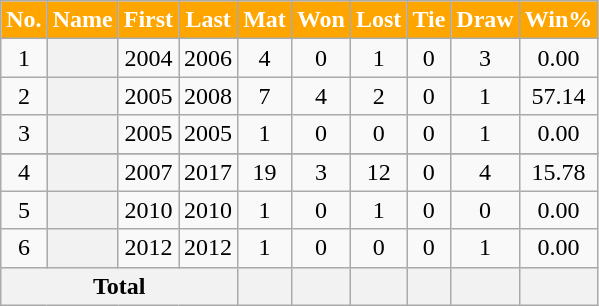<table class="wikitable plainrowheaders sortable">
<tr align="center">
<th style="background:orange; color:white;">No.</th>
<th style="background:orange; color:white;">Name</th>
<th style="background:orange; color:white;">First</th>
<th style="background:orange; color:white;">Last</th>
<th style="background:orange; color:white;">Mat</th>
<th style="background:orange; color:white;">Won</th>
<th style="background:orange; color:white;">Lost</th>
<th style="background:orange; color:white;">Tie</th>
<th style="background:orange; color:white;">Draw</th>
<th style="background:orange; color:white;">Win%</th>
</tr>
<tr align=center>
<td>1</td>
<th scope="row"></th>
<td>2004</td>
<td>2006</td>
<td>4</td>
<td>0</td>
<td>1</td>
<td>0</td>
<td>3</td>
<td>0.00</td>
</tr>
<tr align=center>
<td>2</td>
<th scope="row"></th>
<td>2005</td>
<td>2008</td>
<td>7</td>
<td>4</td>
<td>2</td>
<td>0</td>
<td>1</td>
<td>57.14</td>
</tr>
<tr align=center>
<td>3</td>
<th scope="row"></th>
<td>2005</td>
<td>2005</td>
<td>1</td>
<td>0</td>
<td>0</td>
<td>0</td>
<td>1</td>
<td>0.00</td>
</tr>
<tr>
</tr>
<tr align=center>
<td>4</td>
<th scope="row"></th>
<td>2007</td>
<td>2017</td>
<td>19</td>
<td>3</td>
<td>12</td>
<td>0</td>
<td>4</td>
<td>15.78</td>
</tr>
<tr align=center>
<td>5</td>
<th scope="row"></th>
<td>2010</td>
<td>2010</td>
<td>1</td>
<td>0</td>
<td>1</td>
<td>0</td>
<td>0</td>
<td>0.00</td>
</tr>
<tr align=center>
<td>6</td>
<th scope="row"></th>
<td>2012</td>
<td>2012</td>
<td>1</td>
<td>0</td>
<td>0</td>
<td>0</td>
<td>1</td>
<td>0.00</td>
</tr>
<tr>
<th colspan=4>Total</th>
<th></th>
<th></th>
<th></th>
<th></th>
<th></th>
<th></th>
</tr>
</table>
